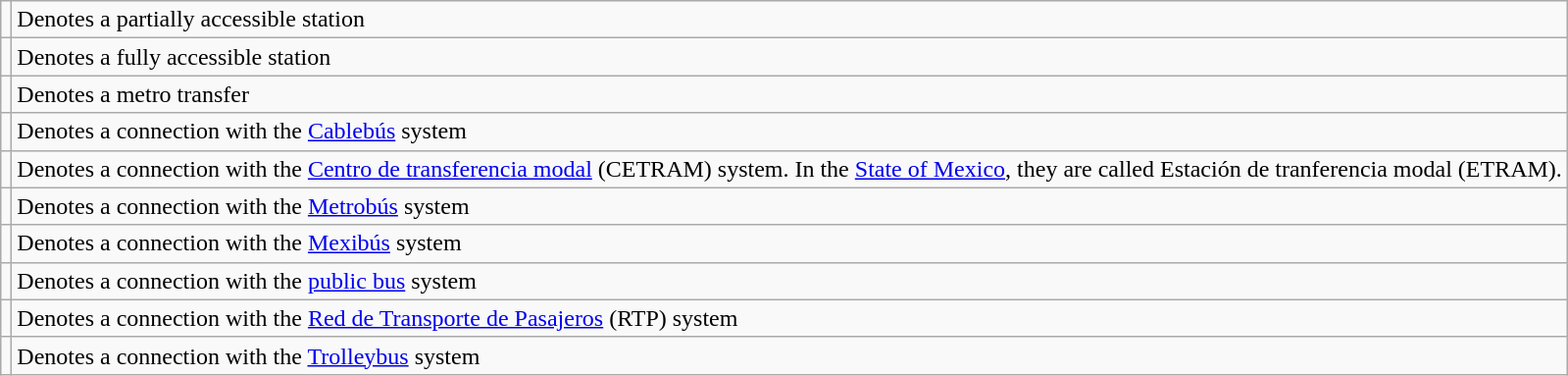<table class="wikitable">
<tr>
<td> </td>
<td>Denotes a partially accessible station</td>
</tr>
<tr>
<td> </td>
<td>Denotes a fully accessible station</td>
</tr>
<tr>
<td></td>
<td>Denotes a metro transfer</td>
</tr>
<tr>
<td></td>
<td>Denotes a connection with the <a href='#'>Cablebús</a> system</td>
</tr>
<tr>
<td></td>
<td>Denotes a connection with the <a href='#'>Centro de transferencia modal</a> (CETRAM) system. In the <a href='#'>State of Mexico</a>, they are called Estación de tranferencia modal (ETRAM).</td>
</tr>
<tr>
<td></td>
<td>Denotes a connection with the <a href='#'>Metrobús</a> system</td>
</tr>
<tr>
<td></td>
<td>Denotes a connection with the <a href='#'>Mexibús</a> system</td>
</tr>
<tr>
<td></td>
<td>Denotes a connection with the <a href='#'>public bus</a> system</td>
</tr>
<tr>
<td></td>
<td>Denotes a connection with the <a href='#'>Red de Transporte de Pasajeros</a> (RTP) system</td>
</tr>
<tr>
<td></td>
<td>Denotes a connection with the <a href='#'>Trolleybus</a> system</td>
</tr>
</table>
